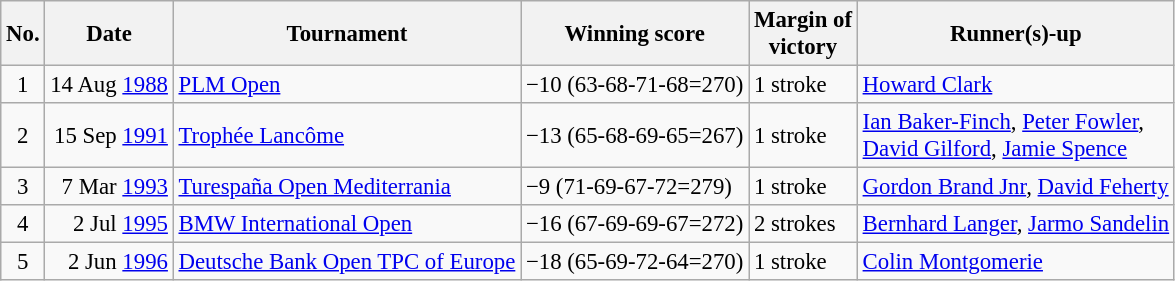<table class="wikitable" style="font-size:95%;">
<tr>
<th>No.</th>
<th>Date</th>
<th>Tournament</th>
<th>Winning score</th>
<th>Margin of<br>victory</th>
<th>Runner(s)-up</th>
</tr>
<tr>
<td align=center>1</td>
<td align=right>14 Aug <a href='#'>1988</a></td>
<td><a href='#'>PLM Open</a></td>
<td>−10 (63-68-71-68=270)</td>
<td>1 stroke</td>
<td> <a href='#'>Howard Clark</a></td>
</tr>
<tr>
<td align=center>2</td>
<td align=right>15 Sep <a href='#'>1991</a></td>
<td><a href='#'>Trophée Lancôme</a></td>
<td>−13 (65-68-69-65=267)</td>
<td>1 stroke</td>
<td> <a href='#'>Ian Baker-Finch</a>,  <a href='#'>Peter Fowler</a>, <br> <a href='#'>David Gilford</a>,  <a href='#'>Jamie Spence</a></td>
</tr>
<tr>
<td align=center>3</td>
<td align=right>7 Mar <a href='#'>1993</a></td>
<td><a href='#'>Turespaña Open Mediterrania</a></td>
<td>−9 (71-69-67-72=279)</td>
<td>1 stroke</td>
<td> <a href='#'>Gordon Brand Jnr</a>,  <a href='#'>David Feherty</a></td>
</tr>
<tr>
<td align=center>4</td>
<td align=right>2 Jul <a href='#'>1995</a></td>
<td><a href='#'>BMW International Open</a></td>
<td>−16 (67-69-69-67=272)</td>
<td>2 strokes</td>
<td> <a href='#'>Bernhard Langer</a>,  <a href='#'>Jarmo Sandelin</a></td>
</tr>
<tr>
<td align=center>5</td>
<td align=right>2 Jun <a href='#'>1996</a></td>
<td><a href='#'>Deutsche Bank Open TPC of Europe</a></td>
<td>−18 (65-69-72-64=270)</td>
<td>1 stroke</td>
<td> <a href='#'>Colin Montgomerie</a></td>
</tr>
</table>
